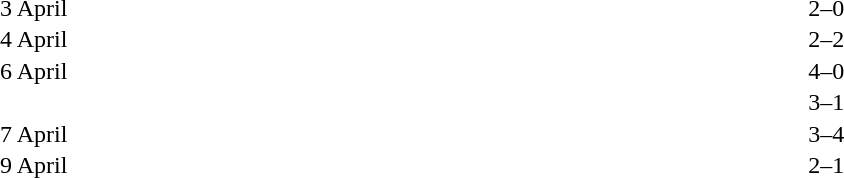<table cellspacing=1 width=70%>
<tr>
<th width=25%></th>
<th width=30%></th>
<th width=15%></th>
<th width=30%></th>
</tr>
<tr>
<td>3 April</td>
<td align=right></td>
<td align=center>2–0</td>
<td></td>
</tr>
<tr>
<td>4 April</td>
<td align=right></td>
<td align=center>2–2</td>
<td></td>
</tr>
<tr>
<td>6 April</td>
<td align=right></td>
<td align=center>4–0</td>
<td></td>
</tr>
<tr>
<td></td>
<td align=right></td>
<td align=center>3–1</td>
<td></td>
</tr>
<tr>
<td>7 April</td>
<td align=right></td>
<td align=center>3–4</td>
<td></td>
</tr>
<tr>
<td>9 April</td>
<td align=right></td>
<td align=center>2–1</td>
<td></td>
</tr>
</table>
